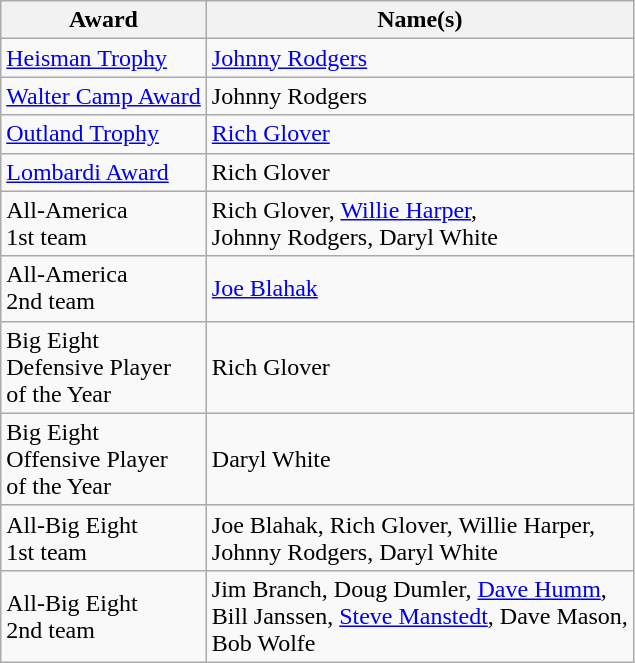<table class="wikitable">
<tr>
<th>Award</th>
<th>Name(s)</th>
</tr>
<tr>
<td><a href='#'>Heisman Trophy</a></td>
<td><a href='#'>Johnny Rodgers</a></td>
</tr>
<tr>
<td><a href='#'>Walter Camp Award</a></td>
<td>Johnny Rodgers</td>
</tr>
<tr>
<td><a href='#'>Outland Trophy</a></td>
<td><a href='#'>Rich Glover</a></td>
</tr>
<tr>
<td><a href='#'>Lombardi Award</a></td>
<td>Rich Glover</td>
</tr>
<tr>
<td>All-America<br>1st team</td>
<td>Rich Glover, <a href='#'>Willie Harper</a>,<br>Johnny Rodgers, Daryl White</td>
</tr>
<tr>
<td>All-America<br>2nd team</td>
<td><a href='#'>Joe Blahak</a></td>
</tr>
<tr>
<td>Big Eight<br>Defensive Player<br>of the Year</td>
<td>Rich Glover</td>
</tr>
<tr>
<td>Big Eight<br>Offensive Player<br>of the Year</td>
<td>Daryl White</td>
</tr>
<tr>
<td>All-Big Eight<br>1st team</td>
<td>Joe Blahak, Rich Glover, Willie Harper,<br>Johnny Rodgers, Daryl White</td>
</tr>
<tr>
<td>All-Big Eight<br>2nd team</td>
<td>Jim Branch, Doug Dumler, <a href='#'>Dave Humm</a>,<br>Bill Janssen, <a href='#'>Steve Manstedt</a>, Dave Mason,<br>Bob Wolfe</td>
</tr>
</table>
